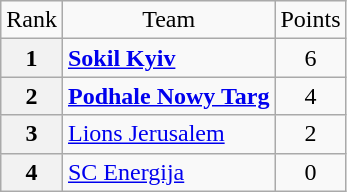<table class="wikitable" style="text-align: center;">
<tr>
<td>Rank</td>
<td>Team</td>
<td>Points</td>
</tr>
<tr>
<th>1</th>
<td style="text-align: left;"> <strong><a href='#'>Sokil Kyiv</a></strong></td>
<td>6</td>
</tr>
<tr>
<th>2</th>
<td style="text-align: left;"> <strong><a href='#'>Podhale Nowy Targ</a></strong></td>
<td>4</td>
</tr>
<tr>
<th>3</th>
<td style="text-align: left;"> <a href='#'>Lions Jerusalem</a></td>
<td>2</td>
</tr>
<tr>
<th>4</th>
<td style="text-align: left;"> <a href='#'>SC Energija</a></td>
<td>0</td>
</tr>
</table>
